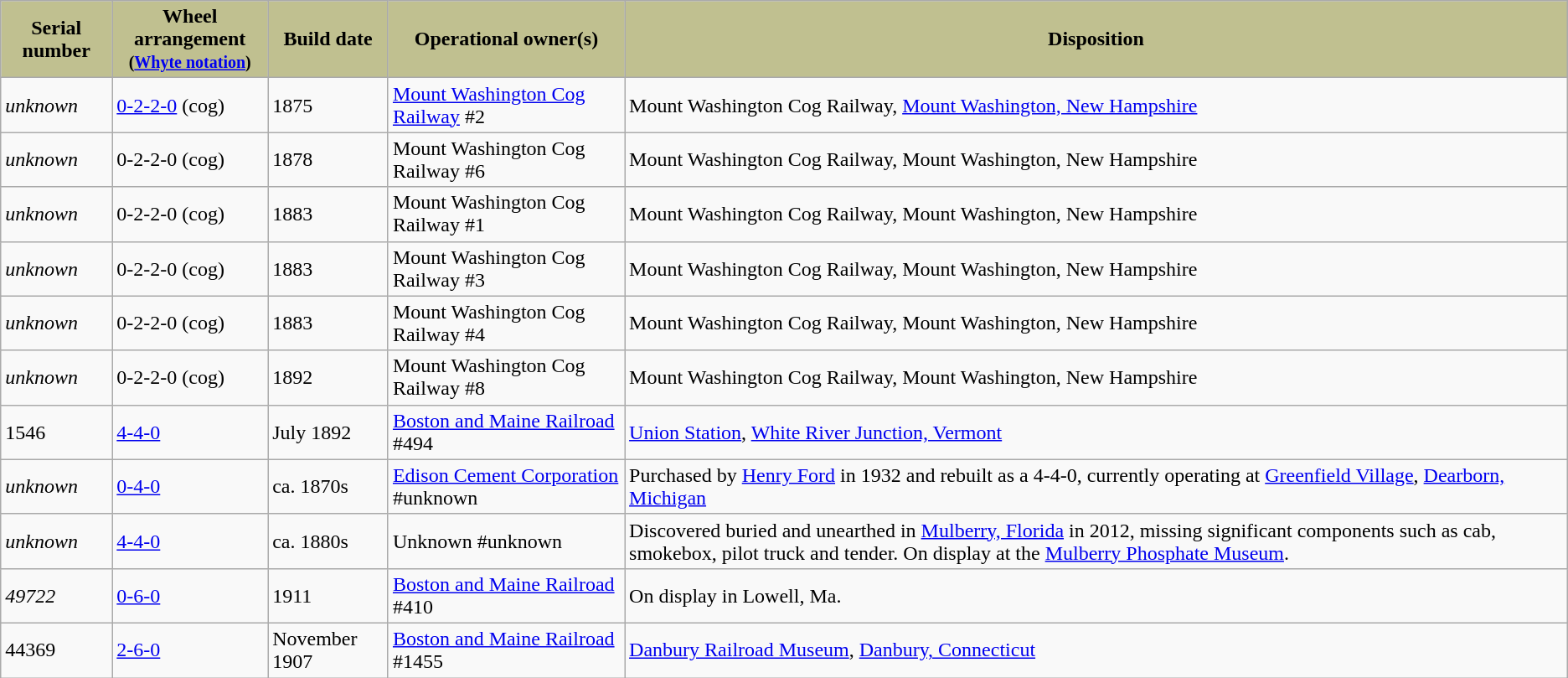<table class="wikitable">
<tr>
<th style=background-color:#c0c090>Serial number</th>
<th style=background-color:#c0c090>Wheel arrangement<br><small>(<a href='#'>Whyte notation</a>)</small></th>
<th style=background-color:#c0c090>Build date</th>
<th style=background-color:#c0c090>Operational owner(s)</th>
<th style=background-color:#c0c090>Disposition</th>
</tr>
<tr>
<td><em>unknown</em></td>
<td><a href='#'>0-2-2-0</a> (cog)</td>
<td>1875</td>
<td><a href='#'>Mount Washington Cog Railway</a> #2</td>
<td>Mount Washington Cog Railway, <a href='#'>Mount Washington, New Hampshire</a></td>
</tr>
<tr>
<td><em>unknown</em></td>
<td>0-2-2-0 (cog)</td>
<td>1878</td>
<td>Mount Washington Cog Railway #6</td>
<td>Mount Washington Cog Railway, Mount Washington, New Hampshire</td>
</tr>
<tr>
<td><em>unknown</em></td>
<td>0-2-2-0 (cog)</td>
<td>1883</td>
<td>Mount Washington Cog Railway #1</td>
<td>Mount Washington Cog Railway, Mount Washington, New Hampshire</td>
</tr>
<tr>
<td><em>unknown</em></td>
<td>0-2-2-0 (cog)</td>
<td>1883</td>
<td>Mount Washington Cog Railway #3</td>
<td>Mount Washington Cog Railway, Mount Washington, New Hampshire</td>
</tr>
<tr>
<td><em>unknown</em></td>
<td>0-2-2-0 (cog)</td>
<td>1883</td>
<td>Mount Washington Cog Railway #4</td>
<td>Mount Washington Cog Railway, Mount Washington, New Hampshire</td>
</tr>
<tr>
<td><em>unknown</em></td>
<td>0-2-2-0 (cog)</td>
<td>1892</td>
<td>Mount Washington Cog Railway #8</td>
<td>Mount Washington Cog Railway, Mount Washington, New Hampshire</td>
</tr>
<tr>
<td>1546</td>
<td><a href='#'>4-4-0</a></td>
<td>July 1892</td>
<td><a href='#'>Boston and Maine Railroad</a> #494</td>
<td><a href='#'>Union Station</a>, <a href='#'>White River Junction, Vermont</a></td>
</tr>
<tr>
<td><em>unknown</em></td>
<td><a href='#'>0-4-0</a></td>
<td>ca. 1870s</td>
<td><a href='#'>Edison Cement Corporation</a> #unknown</td>
<td>Purchased by <a href='#'>Henry Ford</a> in 1932 and rebuilt as a 4-4-0, currently operating at <a href='#'>Greenfield Village</a>, <a href='#'>Dearborn, Michigan</a></td>
</tr>
<tr>
<td><em>unknown</em></td>
<td><a href='#'>4-4-0</a></td>
<td>ca. 1880s</td>
<td>Unknown #unknown</td>
<td>Discovered buried and unearthed in <a href='#'>Mulberry, Florida</a> in 2012, missing significant components such as cab, smokebox, pilot truck and tender. On display at the <a href='#'>Mulberry Phosphate Museum</a>.</td>
</tr>
<tr>
<td><em>49722</em></td>
<td><a href='#'>0-6-0</a></td>
<td>1911</td>
<td><a href='#'>Boston and Maine Railroad</a> #410</td>
<td>On display in Lowell, Ma.</td>
</tr>
<tr>
<td>44369</td>
<td><a href='#'>2-6-0</a></td>
<td>November 1907</td>
<td><a href='#'>Boston and Maine Railroad</a> #1455</td>
<td><a href='#'>Danbury Railroad Museum</a>, <a href='#'>Danbury, Connecticut</a></td>
</tr>
</table>
